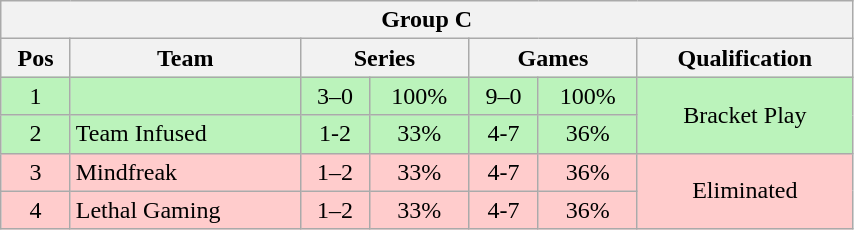<table class="wikitable" style="display: inline-table;width: 45%;">
<tr>
<th colspan="7">Group C</th>
</tr>
<tr>
<th>Pos</th>
<th>Team</th>
<th colspan="2">Series</th>
<th colspan="2">Games</th>
<th>Qualification</th>
</tr>
<tr>
<td style="text-align:center; background:#BBF3BB;">1</td>
<td style="text-align:left; background:#BBF3BB;"></td>
<td style="text-align:center; background:#BBF3BB;">3–0</td>
<td style="text-align:center; background:#BBF3BB;">100%</td>
<td style="text-align:center; background:#BBF3BB;">9–0</td>
<td style="text-align:center; background:#BBF3BB;">100%</td>
<td style="text-align:center; background:#BBF3BB;" rowspan="2">Bracket Play</td>
</tr>
<tr>
<td style="text-align:center; background:#BBF3BB;">2</td>
<td style="text-align:left; background:#BBF3BB;">Team Infused </td>
<td style="text-align:center; background:#BBF3BB;">1-2</td>
<td style="text-align:center; background:#BBF3BB;">33%</td>
<td style="text-align:center; background:#BBF3BB;">4-7</td>
<td style="text-align:center; background:#BBF3BB;">36%</td>
</tr>
<tr>
<td style="text-align:center; background:#FFCCCC;">3</td>
<td style="text-align:left; background:#FFCCCC;">Mindfreak </td>
<td style="text-align:center; background:#FFCCCC;">1–2</td>
<td style="text-align:center; background:#FFCCCC;">33%</td>
<td style="text-align:center; background:#FFCCCC;">4-7</td>
<td style="text-align:center; background:#FFCCCC;">36%</td>
<td style="text-align:center; background:#FFCCCC;" rowspan="2">Eliminated</td>
</tr>
<tr>
<td style="text-align:center; background:#FFCCCC;">4</td>
<td style="text-align:left; background:#FFCCCC;">Lethal Gaming </td>
<td style="text-align:center; background:#FFCCCC;">1–2</td>
<td style="text-align:center; background:#FFCCCC;">33%</td>
<td style="text-align:center; background:#FFCCCC;">4-7</td>
<td style="text-align:center; background:#FFCCCC;">36%</td>
</tr>
</table>
